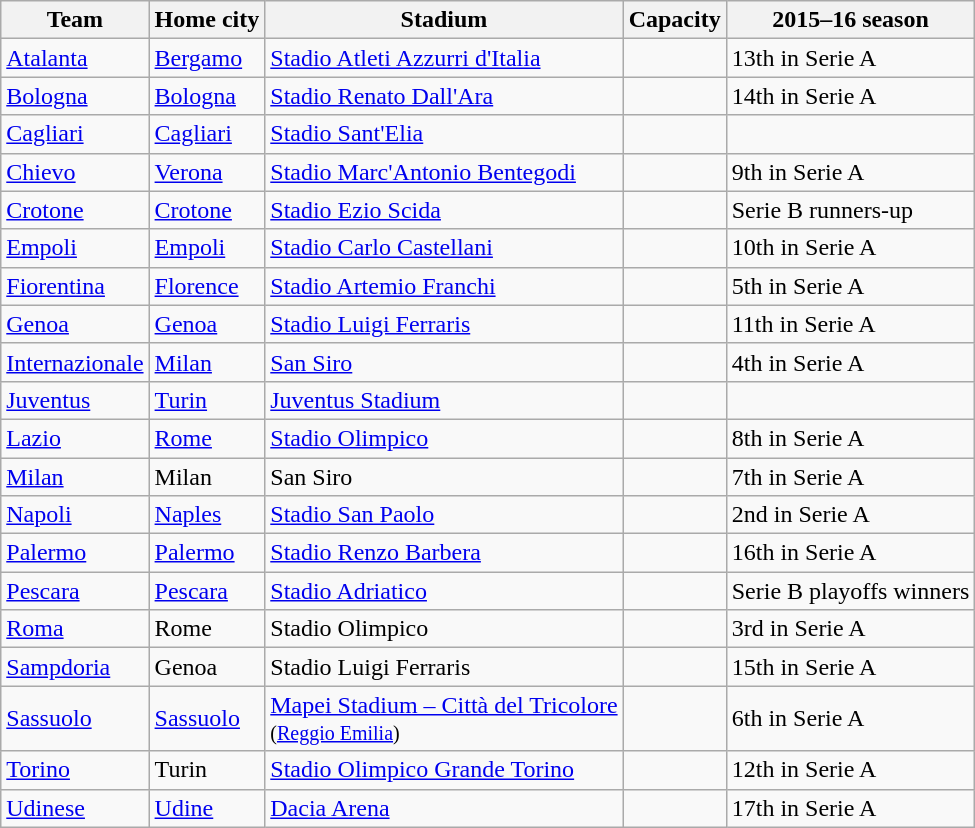<table class="wikitable sortable">
<tr>
<th>Team</th>
<th>Home city</th>
<th>Stadium</th>
<th>Capacity</th>
<th>2015–16 season</th>
</tr>
<tr>
<td><a href='#'>Atalanta</a></td>
<td><a href='#'>Bergamo</a></td>
<td><a href='#'>Stadio Atleti Azzurri d'Italia</a></td>
<td style="text-align:center;"></td>
<td>13th in Serie A</td>
</tr>
<tr>
<td><a href='#'>Bologna</a></td>
<td><a href='#'>Bologna</a></td>
<td><a href='#'>Stadio Renato Dall'Ara</a></td>
<td style="text-align:center;"></td>
<td>14th in Serie A</td>
</tr>
<tr>
<td><a href='#'>Cagliari</a></td>
<td><a href='#'>Cagliari</a></td>
<td><a href='#'>Stadio Sant'Elia</a></td>
<td style="text-align:center;"></td>
<td></td>
</tr>
<tr>
<td><a href='#'>Chievo</a></td>
<td><a href='#'>Verona</a></td>
<td><a href='#'>Stadio Marc'Antonio Bentegodi</a></td>
<td style="text-align:center;"></td>
<td>9th in Serie A</td>
</tr>
<tr>
<td><a href='#'>Crotone</a></td>
<td><a href='#'>Crotone</a></td>
<td><a href='#'>Stadio Ezio Scida</a></td>
<td style="text-align:center;"></td>
<td>Serie B runners-up</td>
</tr>
<tr>
<td><a href='#'>Empoli</a></td>
<td><a href='#'>Empoli</a></td>
<td><a href='#'>Stadio Carlo Castellani</a></td>
<td style="text-align:center;"></td>
<td>10th in Serie A</td>
</tr>
<tr>
<td><a href='#'>Fiorentina</a></td>
<td><a href='#'>Florence</a></td>
<td><a href='#'>Stadio Artemio Franchi</a></td>
<td style="text-align:center;"></td>
<td>5th in Serie A</td>
</tr>
<tr>
<td><a href='#'>Genoa</a></td>
<td><a href='#'>Genoa</a></td>
<td><a href='#'>Stadio Luigi Ferraris</a></td>
<td style="text-align:center;"></td>
<td>11th in Serie A</td>
</tr>
<tr>
<td><a href='#'>Internazionale</a></td>
<td><a href='#'>Milan</a></td>
<td><a href='#'>San Siro</a></td>
<td style="text-align:center;"></td>
<td>4th in Serie A</td>
</tr>
<tr>
<td><a href='#'>Juventus</a></td>
<td><a href='#'>Turin</a></td>
<td><a href='#'>Juventus Stadium</a></td>
<td style="text-align:center;"></td>
<td></td>
</tr>
<tr>
<td><a href='#'>Lazio</a></td>
<td><a href='#'>Rome</a></td>
<td><a href='#'>Stadio Olimpico</a></td>
<td style="text-align:center;"></td>
<td>8th in Serie A</td>
</tr>
<tr>
<td><a href='#'>Milan</a></td>
<td>Milan</td>
<td>San Siro</td>
<td style="text-align:center;"></td>
<td>7th in Serie A</td>
</tr>
<tr>
<td><a href='#'>Napoli</a></td>
<td><a href='#'>Naples</a></td>
<td><a href='#'>Stadio San Paolo</a></td>
<td style="text-align:center;"></td>
<td>2nd in Serie A</td>
</tr>
<tr>
<td><a href='#'>Palermo</a></td>
<td><a href='#'>Palermo</a></td>
<td><a href='#'>Stadio Renzo Barbera</a></td>
<td style="text-align:center;"></td>
<td>16th in Serie A</td>
</tr>
<tr>
<td><a href='#'>Pescara</a></td>
<td><a href='#'>Pescara</a></td>
<td><a href='#'>Stadio Adriatico</a></td>
<td style="text-align:center;"></td>
<td>Serie B playoffs winners</td>
</tr>
<tr>
<td><a href='#'>Roma</a></td>
<td>Rome</td>
<td>Stadio Olimpico</td>
<td style="text-align:center;"></td>
<td>3rd in Serie A</td>
</tr>
<tr>
<td><a href='#'>Sampdoria</a></td>
<td>Genoa</td>
<td>Stadio Luigi Ferraris</td>
<td style="text-align:center;"></td>
<td>15th in Serie A</td>
</tr>
<tr>
<td><a href='#'>Sassuolo</a></td>
<td><a href='#'>Sassuolo</a></td>
<td><a href='#'>Mapei Stadium – Città del Tricolore</a><br><small>(<a href='#'>Reggio Emilia</a>)</small></td>
<td style="text-align:center;"></td>
<td>6th in Serie A</td>
</tr>
<tr>
<td><a href='#'>Torino</a></td>
<td>Turin</td>
<td><a href='#'>Stadio Olimpico Grande Torino</a></td>
<td style="text-align:center;"></td>
<td>12th in Serie A</td>
</tr>
<tr>
<td><a href='#'>Udinese</a></td>
<td><a href='#'>Udine</a></td>
<td><a href='#'>Dacia Arena</a></td>
<td style="text-align:center;"></td>
<td>17th in Serie A</td>
</tr>
</table>
